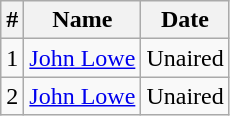<table class="wikitable">
<tr>
<th>#</th>
<th>Name</th>
<th>Date</th>
</tr>
<tr>
<td>1</td>
<td><a href='#'>John Lowe</a></td>
<td>Unaired</td>
</tr>
<tr>
<td>2</td>
<td><a href='#'>John Lowe</a></td>
<td>Unaired</td>
</tr>
</table>
